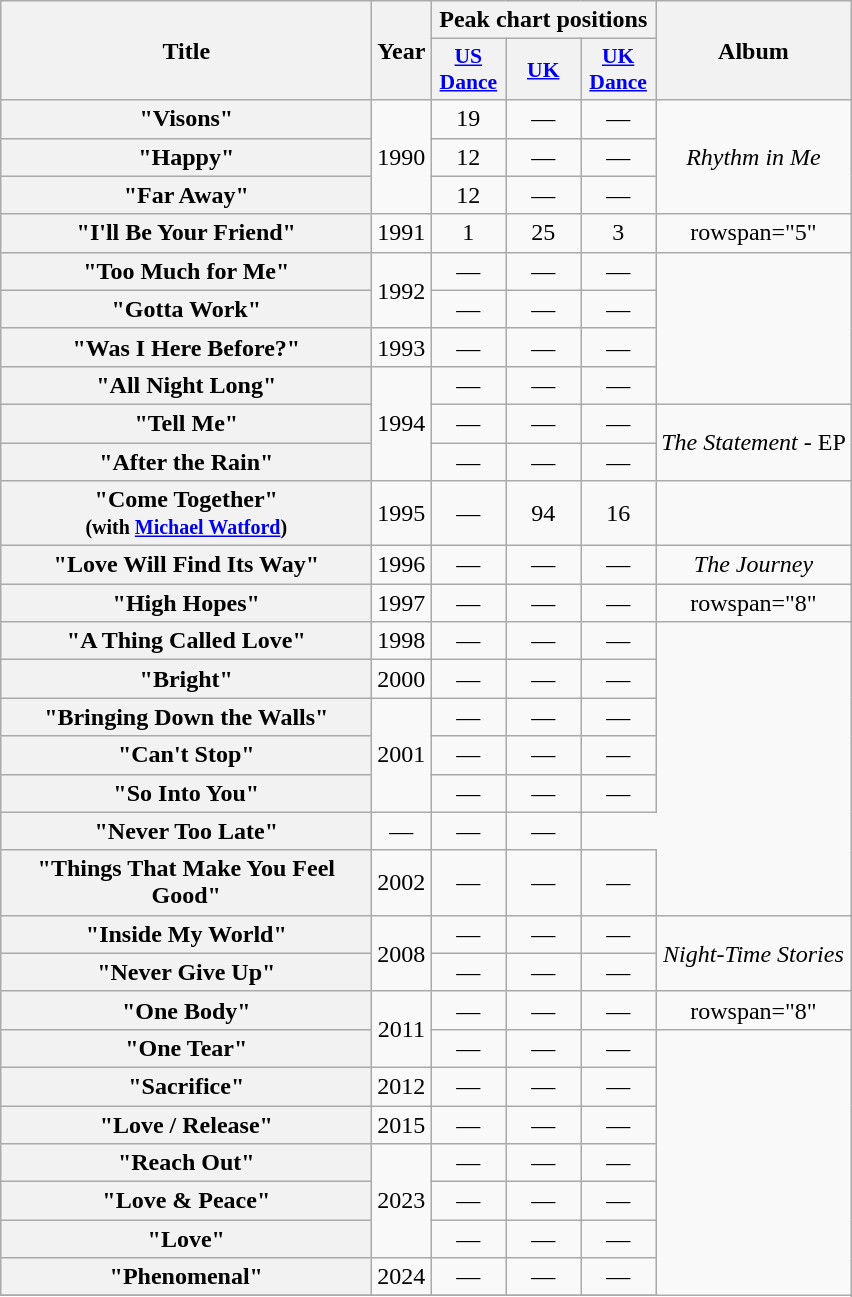<table class="wikitable plainrowheaders" style="text-align:center;">
<tr>
<th scope="col" rowspan="2" style="width:15em;">Title</th>
<th scope="col" rowspan="2" style="width:2em;">Year</th>
<th scope="col" colspan="3">Peak chart positions</th>
<th scope="col" rowspan="2">Album</th>
</tr>
<tr>
<th scope="col" style="width:3em;font-size:90%;"><a href='#'>US<br>Dance</a><br></th>
<th scope="col" style="width:3em;font-size:90%;"><a href='#'>UK</a><br></th>
<th scope="col" style="width:3em;font-size:90%;"><a href='#'>UK<br>Dance</a><br></th>
</tr>
<tr>
<th scope="row">"Visons"</th>
<td rowspan="3">1990</td>
<td>19</td>
<td>—</td>
<td>—</td>
<td rowspan="3"><em>Rhythm in Me</em></td>
</tr>
<tr>
<th scope="row">"Happy"</th>
<td>12</td>
<td>—</td>
<td>—</td>
</tr>
<tr>
<th scope="row">"Far Away"</th>
<td>12</td>
<td>—</td>
<td>—</td>
</tr>
<tr>
<th scope="row">"I'll Be Your Friend"</th>
<td>1991</td>
<td>1</td>
<td>25</td>
<td>3</td>
<td>rowspan="5" </td>
</tr>
<tr>
<th scope="row">"Too Much for Me"</th>
<td rowspan="2">1992</td>
<td>—</td>
<td>—</td>
<td>—</td>
</tr>
<tr>
<th scope="row">"Gotta Work"</th>
<td>—</td>
<td>—</td>
<td>—</td>
</tr>
<tr>
<th scope="row">"Was I Here Before?"</th>
<td>1993</td>
<td>—</td>
<td>—</td>
<td>—</td>
</tr>
<tr>
<th scope="row">"All Night Long"</th>
<td rowspan="3">1994</td>
<td>—</td>
<td>—</td>
<td>—</td>
</tr>
<tr>
<th scope="row">"Tell Me"</th>
<td>—</td>
<td>—</td>
<td>—</td>
<td rowspan="2"><em>The Statement</em> - EP</td>
</tr>
<tr>
<th scope="row">"After the Rain"</th>
<td>—</td>
<td>—</td>
<td>—</td>
</tr>
<tr>
<th scope="row">"Come Together"<br><small>(with <a href='#'>Michael Watford</a>)</small></th>
<td>1995</td>
<td>—</td>
<td>94</td>
<td>16</td>
<td></td>
</tr>
<tr>
<th scope="row">"Love Will Find Its Way"</th>
<td rowspan="1">1996</td>
<td>—</td>
<td>—</td>
<td>—</td>
<td><em>The Journey</em></td>
</tr>
<tr>
<th scope="row">"High Hopes"</th>
<td>1997</td>
<td>—</td>
<td>—</td>
<td>—</td>
<td>rowspan="8" </td>
</tr>
<tr>
<th scope="row">"A Thing Called Love"</th>
<td>1998</td>
<td>—</td>
<td>—</td>
<td>—</td>
</tr>
<tr>
<th scope="row">"Bright"</th>
<td>2000</td>
<td>—</td>
<td>—</td>
<td>—</td>
</tr>
<tr>
<th scope="row">"Bringing Down the Walls"</th>
<td rowspan="3">2001</td>
<td>—</td>
<td>—</td>
<td>—</td>
</tr>
<tr>
<th scope="row">"Can't Stop"</th>
<td>—</td>
<td>—</td>
<td>—</td>
</tr>
<tr>
<th scope="row">"So Into You"</th>
<td>—</td>
<td>—</td>
<td>—</td>
</tr>
<tr>
<th scope="row">"Never Too Late"</th>
<td>—</td>
<td>—</td>
<td>—</td>
</tr>
<tr>
<th scope="row">"Things That Make You Feel Good"</th>
<td>2002</td>
<td>—</td>
<td>—</td>
<td>—</td>
</tr>
<tr>
<th scope="row">"Inside My World"</th>
<td rowspan="2">2008</td>
<td>—</td>
<td>—</td>
<td>—</td>
<td rowspan="2"><em>Night-Time Stories</em></td>
</tr>
<tr>
<th scope="row">"Never Give Up"</th>
<td>—</td>
<td>—</td>
<td>—</td>
</tr>
<tr>
<th scope="row">"One Body"</th>
<td rowspan="2">2011</td>
<td>—</td>
<td>—</td>
<td>—</td>
<td>rowspan="8" </td>
</tr>
<tr>
<th scope="row">"One Tear"</th>
<td>—</td>
<td>—</td>
<td>—</td>
</tr>
<tr>
<th scope="row">"Sacrifice"</th>
<td>2012</td>
<td>—</td>
<td>—</td>
<td>—</td>
</tr>
<tr>
<th scope="row">"Love / Release"</th>
<td>2015</td>
<td>—</td>
<td>—</td>
<td>—</td>
</tr>
<tr>
<th scope="row">"Reach Out"</th>
<td rowspan="3">2023</td>
<td>—</td>
<td>—</td>
<td>—</td>
</tr>
<tr>
<th scope="row">"Love & Peace"</th>
<td>—</td>
<td>—</td>
<td>—</td>
</tr>
<tr>
<th scope="row">"Love"</th>
<td>—</td>
<td>—</td>
<td>—</td>
</tr>
<tr>
<th scope="row">"Phenomenal"</th>
<td>2024</td>
<td>—</td>
<td>—</td>
<td>—</td>
</tr>
<tr>
</tr>
</table>
